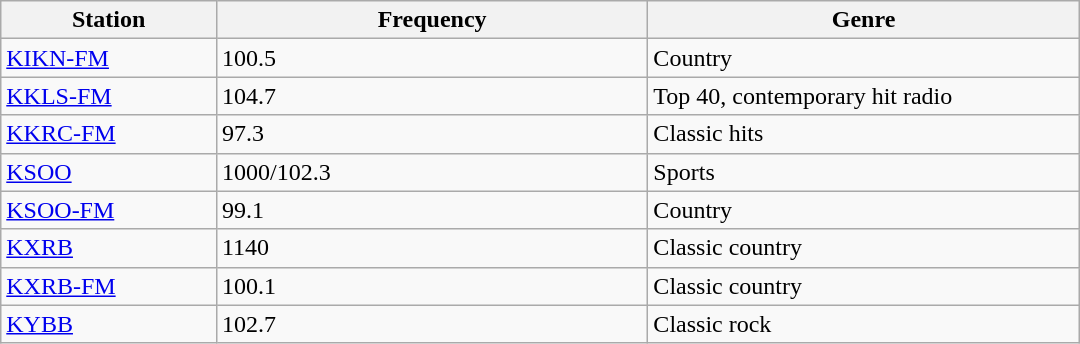<table class="wikitable" style="width:45em;">
<tr>
<th style="width:20%">Station</th>
<th style="width:40%">Frequency</th>
<th style="width:40%">Genre</th>
</tr>
<tr>
<td><a href='#'>KIKN-FM</a></td>
<td>100.5</td>
<td>Country</td>
</tr>
<tr>
<td><a href='#'>KKLS-FM</a></td>
<td>104.7</td>
<td>Top 40, contemporary hit radio</td>
</tr>
<tr>
<td><a href='#'>KKRC-FM</a></td>
<td>97.3</td>
<td>Classic hits</td>
</tr>
<tr>
<td><a href='#'>KSOO</a></td>
<td>1000/102.3</td>
<td>Sports</td>
</tr>
<tr>
<td><a href='#'>KSOO-FM</a></td>
<td>99.1</td>
<td>Country</td>
</tr>
<tr>
<td><a href='#'>KXRB</a></td>
<td>1140</td>
<td>Classic country</td>
</tr>
<tr>
<td><a href='#'>KXRB-FM</a></td>
<td>100.1</td>
<td>Classic country</td>
</tr>
<tr>
<td><a href='#'>KYBB</a></td>
<td>102.7</td>
<td>Classic rock</td>
</tr>
</table>
